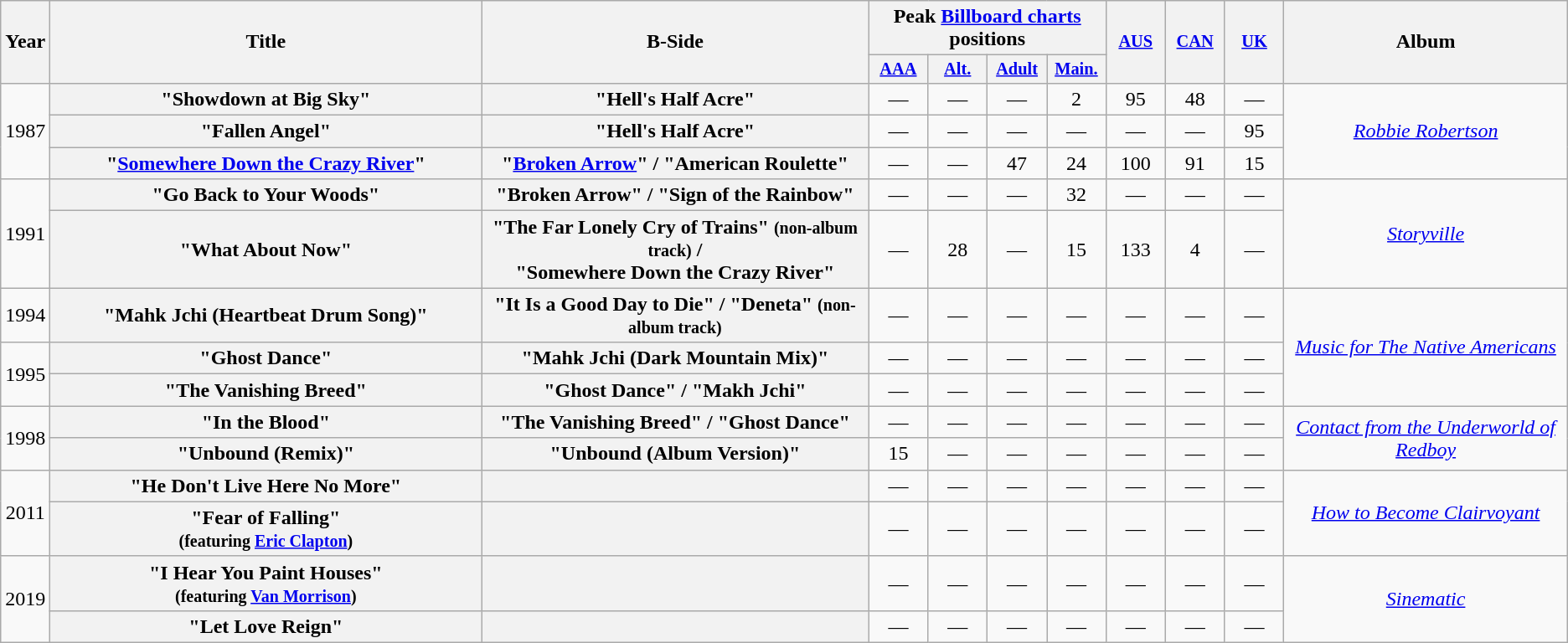<table class="wikitable plainrowheaders" style="text-align:center;">
<tr>
<th scope="col" rowspan="2" style="width:1em;">Year</th>
<th scope="col" rowspan="2" style="width:21em;">Title</th>
<th scope="col" rowspan="2">B-Side</th>
<th scope="col" colspan="4">Peak <a href='#'>Billboard charts</a> positions</th>
<th scope="col" style="width:3em;font-size:85%;" rowspan=2><a href='#'>AUS</a><br></th>
<th scope="col" style="width:3em;font-size:85%;" rowspan=2><a href='#'>CAN</a></th>
<th scope="col" style="width:3em;font-size:85%;" rowspan=2><a href='#'>UK</a></th>
<th scope="col" rowspan="2">Album</th>
</tr>
<tr>
<th scope="col" style="width:3em;font-size:85%;"><a href='#'>AAA</a><br></th>
<th scope="col" style="width:3em;font-size:85%;"><a href='#'>Alt.</a><br></th>
<th scope="col" style="width:3em;font-size:85%;"><a href='#'>Adult</a><br></th>
<th scope="col" style="width:3em;font-size:85%;"><a href='#'>Main.</a><br></th>
</tr>
<tr>
<td rowspan="3">1987</td>
<th scope="row">"Showdown at Big Sky"</th>
<th scope="row">"Hell's Half Acre"</th>
<td>—</td>
<td>—</td>
<td>—</td>
<td>2</td>
<td>95</td>
<td>48</td>
<td>—</td>
<td rowspan="3"><em><a href='#'>Robbie Robertson</a></em></td>
</tr>
<tr>
<th scope="row">"Fallen Angel"</th>
<th scope="row">"Hell's Half Acre"</th>
<td>—</td>
<td>—</td>
<td>—</td>
<td>—</td>
<td>—</td>
<td>—</td>
<td>95</td>
</tr>
<tr>
<th scope="row">"<a href='#'>Somewhere Down the Crazy River</a>"</th>
<th scope="row">"<a href='#'>Broken Arrow</a>" / "American Roulette"</th>
<td>—</td>
<td>—</td>
<td>47</td>
<td>24</td>
<td>100</td>
<td>91</td>
<td>15</td>
</tr>
<tr>
<td rowspan="2">1991</td>
<th scope="row">"Go Back to Your Woods"</th>
<th scope="row">"Broken Arrow" / "Sign of the Rainbow"</th>
<td>—</td>
<td>—</td>
<td>—</td>
<td>32</td>
<td>—</td>
<td>—</td>
<td>—</td>
<td rowspan="2"><em><a href='#'>Storyville</a></em></td>
</tr>
<tr>
<th scope="row">"What About Now"</th>
<th scope="row">"The Far Lonely Cry of Trains" <small>(non-album track)</small> /<br>"Somewhere Down the Crazy River"</th>
<td>—</td>
<td>28</td>
<td>—</td>
<td>15</td>
<td>133</td>
<td>4</td>
<td>—</td>
</tr>
<tr>
<td>1994</td>
<th scope="row">"Mahk Jchi (Heartbeat Drum Song)"</th>
<th scope="row">"It Is a Good Day to Die" / "Deneta" <small>(non-album track)</small></th>
<td>—</td>
<td>—</td>
<td>—</td>
<td>—</td>
<td>—</td>
<td>—</td>
<td>—</td>
<td rowspan="3"><em><a href='#'>Music for The Native Americans</a></em></td>
</tr>
<tr>
<td rowspan="2">1995</td>
<th scope="row">"Ghost Dance"</th>
<th scope="row">"Mahk Jchi (Dark Mountain Mix)"</th>
<td>—</td>
<td>—</td>
<td>—</td>
<td>—</td>
<td>—</td>
<td>—</td>
<td>—</td>
</tr>
<tr>
<th scope="row">"The Vanishing Breed"</th>
<th scope="row">"Ghost Dance" / "Makh Jchi"</th>
<td>—</td>
<td>—</td>
<td>—</td>
<td>—</td>
<td>—</td>
<td>—</td>
<td>—</td>
</tr>
<tr>
<td rowspan="2">1998</td>
<th scope="row">"In the Blood"</th>
<th scope="row">"The Vanishing Breed" / "Ghost Dance"</th>
<td>—</td>
<td>—</td>
<td>—</td>
<td>—</td>
<td>—</td>
<td>—</td>
<td>—</td>
<td rowspan="2"><em><a href='#'>Contact from the Underworld of Redboy</a></em></td>
</tr>
<tr>
<th scope="row">"Unbound (Remix)"</th>
<th scope="row">"Unbound (Album Version)"</th>
<td>15</td>
<td>—</td>
<td>—</td>
<td>—</td>
<td>—</td>
<td>—</td>
<td>—</td>
</tr>
<tr>
<td rowspan="2">2011</td>
<th scope="row">"He Don't Live Here No More"</th>
<th scope="row"></th>
<td>—</td>
<td>—</td>
<td>—</td>
<td>—</td>
<td>—</td>
<td>—</td>
<td>—</td>
<td rowspan="2"><em><a href='#'>How to Become Clairvoyant</a></em></td>
</tr>
<tr>
<th scope="row">"Fear of Falling"<br> <small>(featuring <a href='#'>Eric Clapton</a>)</small></th>
<th scope="row"></th>
<td>—</td>
<td>—</td>
<td>—</td>
<td>—</td>
<td>—</td>
<td>—</td>
<td>—</td>
</tr>
<tr>
<td rowspan="2">2019</td>
<th scope="row">"I Hear You Paint Houses"<br> <small>(featuring <a href='#'>Van Morrison</a>)</small></th>
<th scope="row"></th>
<td>—</td>
<td>—</td>
<td>—</td>
<td>—</td>
<td>—</td>
<td>—</td>
<td>—</td>
<td rowspan="2"><em><a href='#'>Sinematic</a></em></td>
</tr>
<tr>
<th scope="row">"Let Love Reign"</th>
<th scope="row"></th>
<td>—</td>
<td>—</td>
<td>—</td>
<td>—</td>
<td>—</td>
<td>—</td>
<td>—</td>
</tr>
</table>
